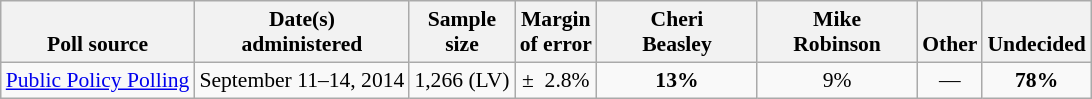<table class="wikitable" style="font-size:90%;text-align:center;">
<tr valign=bottom>
<th>Poll source</th>
<th>Date(s)<br>administered</th>
<th>Sample<br>size</th>
<th>Margin<br>of error</th>
<th style="width:100px;">Cheri<br>Beasley</th>
<th style="width:100px;">Mike<br>Robinson</th>
<th>Other</th>
<th>Undecided</th>
</tr>
<tr>
<td style="text-align:left;"><a href='#'>Public Policy Polling</a></td>
<td>September 11–14, 2014</td>
<td>1,266 (LV)</td>
<td>±  2.8%</td>
<td><strong>13%</strong></td>
<td>9%</td>
<td>—</td>
<td><strong>78%</strong></td>
</tr>
</table>
